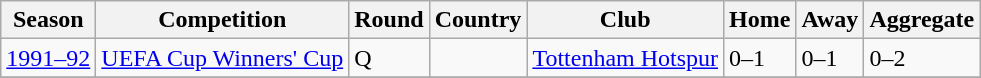<table class="wikitable">
<tr>
<th>Season</th>
<th>Competition</th>
<th>Round</th>
<th>Country</th>
<th>Club</th>
<th>Home</th>
<th>Away</th>
<th>Aggregate</th>
</tr>
<tr>
<td><a href='#'>1991–92</a></td>
<td><a href='#'>UEFA Cup Winners' Cup</a></td>
<td>Q</td>
<td></td>
<td><a href='#'>Tottenham Hotspur</a></td>
<td>0–1</td>
<td>0–1</td>
<td>0–2</td>
</tr>
<tr>
</tr>
</table>
